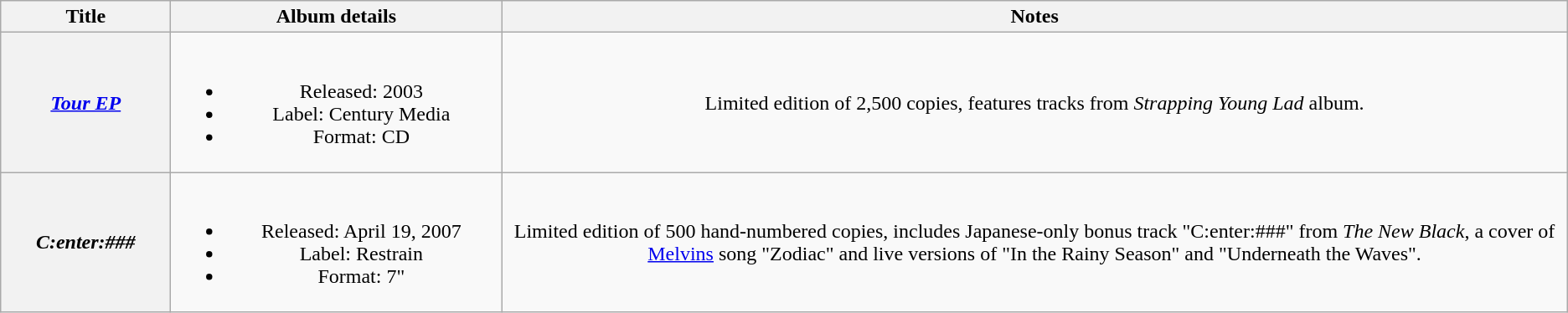<table class="wikitable plainrowheaders" style="text-align:center;">
<tr>
<th scope="col" style="width:8em;">Title</th>
<th scope="col" style="width:16em;">Album details</th>
<th scope="col">Notes</th>
</tr>
<tr>
<th scope="row"><em><a href='#'>Tour EP</a></em></th>
<td><br><ul><li>Released: 2003</li><li>Label: Century Media</li><li>Format: CD</li></ul></td>
<td>Limited edition of 2,500 copies, features tracks from <em>Strapping Young Lad</em> album.</td>
</tr>
<tr>
<th scope="row"><em>C:enter:###</em></th>
<td><br><ul><li>Released: April 19, 2007</li><li>Label: Restrain</li><li>Format: 7"</li></ul></td>
<td>Limited edition of 500 hand-numbered copies, includes Japanese-only bonus track "C:enter:###" from <em>The New Black</em>, a cover of <a href='#'>Melvins</a> song "Zodiac" and live versions of "In the Rainy Season" and "Underneath the Waves".</td>
</tr>
</table>
